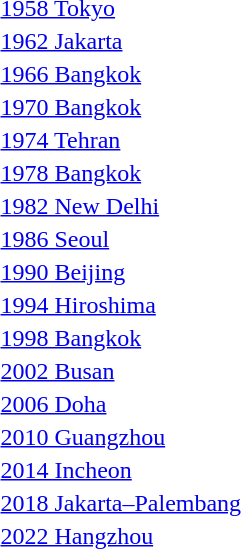<table>
<tr>
<td><a href='#'>1958 Tokyo</a></td>
<td></td>
<td></td>
<td></td>
</tr>
<tr>
<td><a href='#'>1962 Jakarta</a></td>
<td></td>
<td></td>
<td></td>
</tr>
<tr>
<td><a href='#'>1966 Bangkok</a></td>
<td></td>
<td></td>
<td></td>
</tr>
<tr>
<td><a href='#'>1970 Bangkok</a></td>
<td></td>
<td></td>
<td></td>
</tr>
<tr>
<td><a href='#'>1974 Tehran</a></td>
<td></td>
<td></td>
<td></td>
</tr>
<tr>
<td><a href='#'>1978 Bangkok</a></td>
<td></td>
<td></td>
<td></td>
</tr>
<tr>
<td><a href='#'>1982 New Delhi</a></td>
<td></td>
<td></td>
<td></td>
</tr>
<tr>
<td><a href='#'>1986 Seoul</a></td>
<td></td>
<td></td>
<td></td>
</tr>
<tr>
<td><a href='#'>1990 Beijing</a></td>
<td></td>
<td></td>
<td></td>
</tr>
<tr>
<td><a href='#'>1994 Hiroshima</a></td>
<td></td>
<td></td>
<td></td>
</tr>
<tr>
<td><a href='#'>1998 Bangkok</a></td>
<td></td>
<td></td>
<td></td>
</tr>
<tr>
<td><a href='#'>2002 Busan</a></td>
<td></td>
<td></td>
<td></td>
</tr>
<tr>
<td><a href='#'>2006 Doha</a></td>
<td></td>
<td></td>
<td></td>
</tr>
<tr>
<td><a href='#'>2010 Guangzhou</a></td>
<td></td>
<td></td>
<td></td>
</tr>
<tr>
<td><a href='#'>2014 Incheon</a></td>
<td></td>
<td></td>
<td></td>
</tr>
<tr>
<td><a href='#'>2018 Jakarta–Palembang</a></td>
<td></td>
<td></td>
<td></td>
</tr>
<tr>
<td><a href='#'>2022 Hangzhou</a></td>
<td></td>
<td></td>
<td></td>
</tr>
</table>
